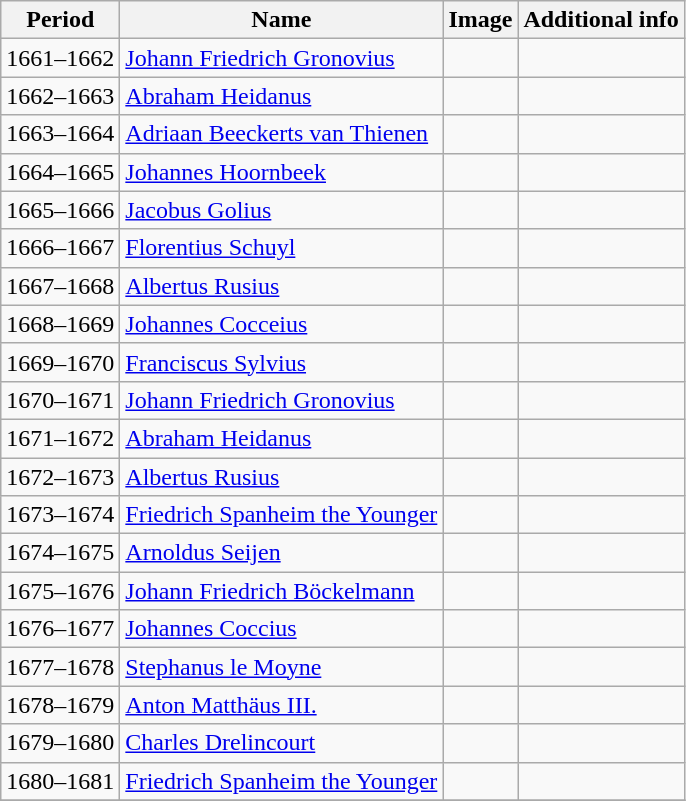<table class="wikitable">
<tr>
<th>Period</th>
<th>Name</th>
<th>Image</th>
<th>Additional info</th>
</tr>
<tr>
<td>1661–1662</td>
<td><a href='#'>Johann Friedrich Gronovius</a></td>
<td></td>
<td></td>
</tr>
<tr>
<td>1662–1663</td>
<td><a href='#'>Abraham Heidanus</a></td>
<td></td>
<td></td>
</tr>
<tr>
<td>1663–1664</td>
<td><a href='#'>Adriaan Beeckerts van Thienen</a></td>
<td></td>
<td></td>
</tr>
<tr>
<td>1664–1665</td>
<td><a href='#'>Johannes Hoornbeek</a></td>
<td></td>
<td></td>
</tr>
<tr>
<td>1665–1666</td>
<td><a href='#'>Jacobus Golius</a></td>
<td></td>
<td></td>
</tr>
<tr>
<td>1666–1667</td>
<td><a href='#'>Florentius Schuyl</a></td>
<td></td>
<td></td>
</tr>
<tr>
<td>1667–1668</td>
<td><a href='#'>Albertus Rusius</a></td>
<td></td>
<td></td>
</tr>
<tr>
<td>1668–1669</td>
<td><a href='#'>Johannes Cocceius</a></td>
<td></td>
<td></td>
</tr>
<tr>
<td>1669–1670</td>
<td><a href='#'>Franciscus Sylvius</a></td>
<td></td>
<td></td>
</tr>
<tr>
<td>1670–1671</td>
<td><a href='#'>Johann Friedrich Gronovius</a></td>
<td></td>
<td></td>
</tr>
<tr>
<td>1671–1672</td>
<td><a href='#'>Abraham Heidanus</a></td>
<td></td>
<td></td>
</tr>
<tr>
<td>1672–1673</td>
<td><a href='#'>Albertus Rusius</a></td>
<td></td>
<td></td>
</tr>
<tr>
<td>1673–1674</td>
<td><a href='#'>Friedrich Spanheim the Younger</a></td>
<td></td>
<td></td>
</tr>
<tr>
<td>1674–1675</td>
<td><a href='#'>Arnoldus Seijen</a></td>
<td></td>
<td></td>
</tr>
<tr>
<td>1675–1676</td>
<td><a href='#'>Johann Friedrich Böckelmann</a></td>
<td></td>
<td></td>
</tr>
<tr>
<td>1676–1677</td>
<td><a href='#'>Johannes Coccius</a></td>
<td></td>
<td></td>
</tr>
<tr>
<td>1677–1678</td>
<td><a href='#'>Stephanus le Moyne</a></td>
<td></td>
<td></td>
</tr>
<tr>
<td>1678–1679</td>
<td><a href='#'>Anton Matthäus III.</a></td>
<td></td>
<td></td>
</tr>
<tr>
<td>1679–1680</td>
<td><a href='#'>Charles Drelincourt</a></td>
<td></td>
<td></td>
</tr>
<tr>
<td>1680–1681</td>
<td><a href='#'>Friedrich Spanheim the Younger</a></td>
<td></td>
<td></td>
</tr>
<tr>
</tr>
</table>
